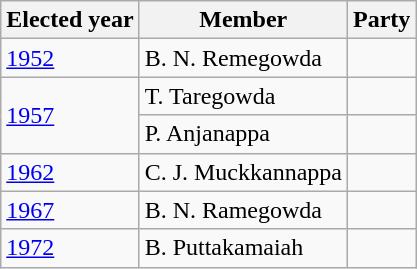<table class="wikitable sortable">
<tr>
<th>Elected year</th>
<th>Member</th>
<th colspan=2>Party</th>
</tr>
<tr>
<td><a href='#'>1952</a></td>
<td>B. N. Remegowda</td>
<td></td>
</tr>
<tr>
<td rowspan="2"><a href='#'>1957</a></td>
<td>T. Taregowda</td>
<td></td>
</tr>
<tr>
<td>P. Anjanappa</td>
</tr>
<tr>
<td><a href='#'>1962</a></td>
<td>C. J. Muckkannappa</td>
<td></td>
</tr>
<tr>
<td><a href='#'>1967</a></td>
<td>B. N. Ramegowda</td>
<td></td>
</tr>
<tr>
<td><a href='#'>1972</a></td>
<td>B. Puttakamaiah</td>
</tr>
</table>
